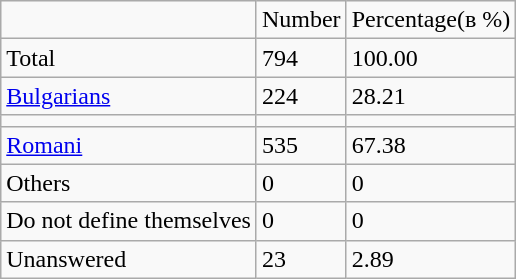<table class="wikitable">
<tr>
<td></td>
<td>Number</td>
<td>Percentage(в %)</td>
</tr>
<tr>
<td>Total</td>
<td>794</td>
<td>100.00</td>
</tr>
<tr>
<td><a href='#'>Bulgarians</a></td>
<td>224</td>
<td>28.21</td>
</tr>
<tr>
<td></td>
<td></td>
<td></td>
</tr>
<tr>
<td><a href='#'>Romani</a></td>
<td>535</td>
<td>67.38</td>
</tr>
<tr>
<td>Others</td>
<td>0</td>
<td>0</td>
</tr>
<tr>
<td>Do not define themselves</td>
<td>0</td>
<td>0</td>
</tr>
<tr>
<td>Unanswered</td>
<td>23</td>
<td>2.89</td>
</tr>
</table>
